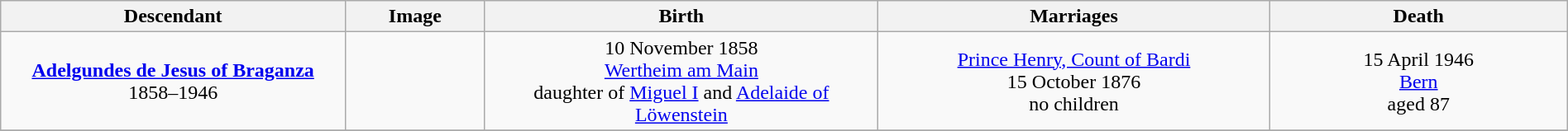<table style="text-align:center; width:100%" class="wikitable">
<tr>
<th width=22%>Descendant</th>
<th width=105px>Image</th>
<th>Birth</th>
<th width=25%>Marriages</th>
<th width=19%>Death</th>
</tr>
<tr>
<td><strong><a href='#'>Adelgundes de Jesus of Braganza</a></strong><br>1858–1946</td>
<td></td>
<td>10 November 1858<br><a href='#'>Wertheim am Main</a><br>daughter of <a href='#'>Miguel I</a> and <a href='#'>Adelaide of Löwenstein</a></td>
<td><a href='#'>Prince Henry, Count of Bardi</a><br>15 October 1876 <br>no children</td>
<td>15 April 1946<br><a href='#'>Bern</a><br>aged 87</td>
</tr>
<tr>
</tr>
</table>
